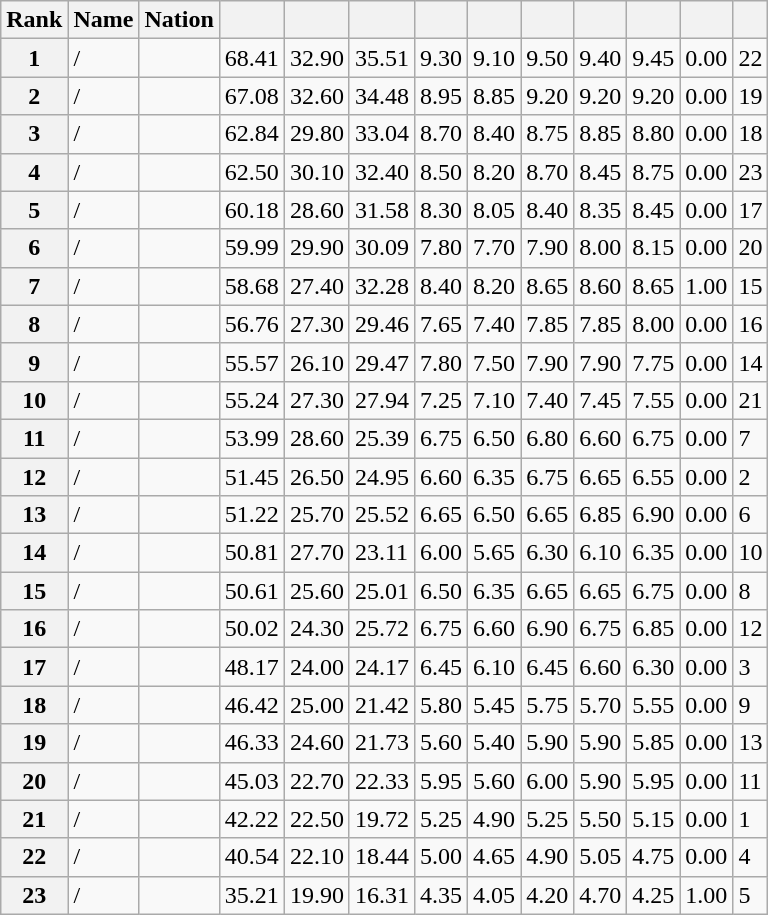<table class="wikitable sortable">
<tr>
<th>Rank</th>
<th>Name</th>
<th>Nation</th>
<th></th>
<th></th>
<th></th>
<th></th>
<th></th>
<th></th>
<th></th>
<th></th>
<th></th>
<th></th>
</tr>
<tr>
<th>1</th>
<td> / </td>
<td></td>
<td>68.41</td>
<td>32.90</td>
<td>35.51</td>
<td>9.30</td>
<td>9.10</td>
<td>9.50</td>
<td>9.40</td>
<td>9.45</td>
<td>0.00</td>
<td>22</td>
</tr>
<tr>
<th>2</th>
<td> / </td>
<td></td>
<td>67.08</td>
<td>32.60</td>
<td>34.48</td>
<td>8.95</td>
<td>8.85</td>
<td>9.20</td>
<td>9.20</td>
<td>9.20</td>
<td>0.00</td>
<td>19</td>
</tr>
<tr>
<th>3</th>
<td> / </td>
<td></td>
<td>62.84</td>
<td>29.80</td>
<td>33.04</td>
<td>8.70</td>
<td>8.40</td>
<td>8.75</td>
<td>8.85</td>
<td>8.80</td>
<td>0.00</td>
<td>18</td>
</tr>
<tr>
<th>4</th>
<td> / </td>
<td></td>
<td>62.50</td>
<td>30.10</td>
<td>32.40</td>
<td>8.50</td>
<td>8.20</td>
<td>8.70</td>
<td>8.45</td>
<td>8.75</td>
<td>0.00</td>
<td>23</td>
</tr>
<tr>
<th>5</th>
<td> / </td>
<td></td>
<td>60.18</td>
<td>28.60</td>
<td>31.58</td>
<td>8.30</td>
<td>8.05</td>
<td>8.40</td>
<td>8.35</td>
<td>8.45</td>
<td>0.00</td>
<td>17</td>
</tr>
<tr>
<th>6</th>
<td> / </td>
<td></td>
<td>59.99</td>
<td>29.90</td>
<td>30.09</td>
<td>7.80</td>
<td>7.70</td>
<td>7.90</td>
<td>8.00</td>
<td>8.15</td>
<td>0.00</td>
<td>20</td>
</tr>
<tr>
<th>7</th>
<td> / </td>
<td></td>
<td>58.68</td>
<td>27.40</td>
<td>32.28</td>
<td>8.40</td>
<td>8.20</td>
<td>8.65</td>
<td>8.60</td>
<td>8.65</td>
<td>1.00</td>
<td>15</td>
</tr>
<tr>
<th>8</th>
<td> / </td>
<td></td>
<td>56.76</td>
<td>27.30</td>
<td>29.46</td>
<td>7.65</td>
<td>7.40</td>
<td>7.85</td>
<td>7.85</td>
<td>8.00</td>
<td>0.00</td>
<td>16</td>
</tr>
<tr>
<th>9</th>
<td> / </td>
<td></td>
<td>55.57</td>
<td>26.10</td>
<td>29.47</td>
<td>7.80</td>
<td>7.50</td>
<td>7.90</td>
<td>7.90</td>
<td>7.75</td>
<td>0.00</td>
<td>14</td>
</tr>
<tr>
<th>10</th>
<td> / </td>
<td></td>
<td>55.24</td>
<td>27.30</td>
<td>27.94</td>
<td>7.25</td>
<td>7.10</td>
<td>7.40</td>
<td>7.45</td>
<td>7.55</td>
<td>0.00</td>
<td>21</td>
</tr>
<tr>
<th>11</th>
<td> / </td>
<td></td>
<td>53.99</td>
<td>28.60</td>
<td>25.39</td>
<td>6.75</td>
<td>6.50</td>
<td>6.80</td>
<td>6.60</td>
<td>6.75</td>
<td>0.00</td>
<td>7</td>
</tr>
<tr>
<th>12</th>
<td> / </td>
<td></td>
<td>51.45</td>
<td>26.50</td>
<td>24.95</td>
<td>6.60</td>
<td>6.35</td>
<td>6.75</td>
<td>6.65</td>
<td>6.55</td>
<td>0.00</td>
<td>2</td>
</tr>
<tr>
<th>13</th>
<td> / </td>
<td></td>
<td>51.22</td>
<td>25.70</td>
<td>25.52</td>
<td>6.65</td>
<td>6.50</td>
<td>6.65</td>
<td>6.85</td>
<td>6.90</td>
<td>0.00</td>
<td>6</td>
</tr>
<tr>
<th>14</th>
<td> / </td>
<td></td>
<td>50.81</td>
<td>27.70</td>
<td>23.11</td>
<td>6.00</td>
<td>5.65</td>
<td>6.30</td>
<td>6.10</td>
<td>6.35</td>
<td>0.00</td>
<td>10</td>
</tr>
<tr>
<th>15</th>
<td> / </td>
<td></td>
<td>50.61</td>
<td>25.60</td>
<td>25.01</td>
<td>6.50</td>
<td>6.35</td>
<td>6.65</td>
<td>6.65</td>
<td>6.75</td>
<td>0.00</td>
<td>8</td>
</tr>
<tr>
<th>16</th>
<td> / </td>
<td></td>
<td>50.02</td>
<td>24.30</td>
<td>25.72</td>
<td>6.75</td>
<td>6.60</td>
<td>6.90</td>
<td>6.75</td>
<td>6.85</td>
<td>0.00</td>
<td>12</td>
</tr>
<tr>
<th>17</th>
<td> / </td>
<td></td>
<td>48.17</td>
<td>24.00</td>
<td>24.17</td>
<td>6.45</td>
<td>6.10</td>
<td>6.45</td>
<td>6.60</td>
<td>6.30</td>
<td>0.00</td>
<td>3</td>
</tr>
<tr>
<th>18</th>
<td> / </td>
<td></td>
<td>46.42</td>
<td>25.00</td>
<td>21.42</td>
<td>5.80</td>
<td>5.45</td>
<td>5.75</td>
<td>5.70</td>
<td>5.55</td>
<td>0.00</td>
<td>9</td>
</tr>
<tr>
<th>19</th>
<td> / </td>
<td></td>
<td>46.33</td>
<td>24.60</td>
<td>21.73</td>
<td>5.60</td>
<td>5.40</td>
<td>5.90</td>
<td>5.90</td>
<td>5.85</td>
<td>0.00</td>
<td>13</td>
</tr>
<tr>
<th>20</th>
<td> / </td>
<td></td>
<td>45.03</td>
<td>22.70</td>
<td>22.33</td>
<td>5.95</td>
<td>5.60</td>
<td>6.00</td>
<td>5.90</td>
<td>5.95</td>
<td>0.00</td>
<td>11</td>
</tr>
<tr>
<th>21</th>
<td> / </td>
<td></td>
<td>42.22</td>
<td>22.50</td>
<td>19.72</td>
<td>5.25</td>
<td>4.90</td>
<td>5.25</td>
<td>5.50</td>
<td>5.15</td>
<td>0.00</td>
<td>1</td>
</tr>
<tr>
<th>22</th>
<td> / </td>
<td></td>
<td>40.54</td>
<td>22.10</td>
<td>18.44</td>
<td>5.00</td>
<td>4.65</td>
<td>4.90</td>
<td>5.05</td>
<td>4.75</td>
<td>0.00</td>
<td>4</td>
</tr>
<tr>
<th>23</th>
<td> / </td>
<td></td>
<td>35.21</td>
<td>19.90</td>
<td>16.31</td>
<td>4.35</td>
<td>4.05</td>
<td>4.20</td>
<td>4.70</td>
<td>4.25</td>
<td>1.00</td>
<td>5</td>
</tr>
</table>
